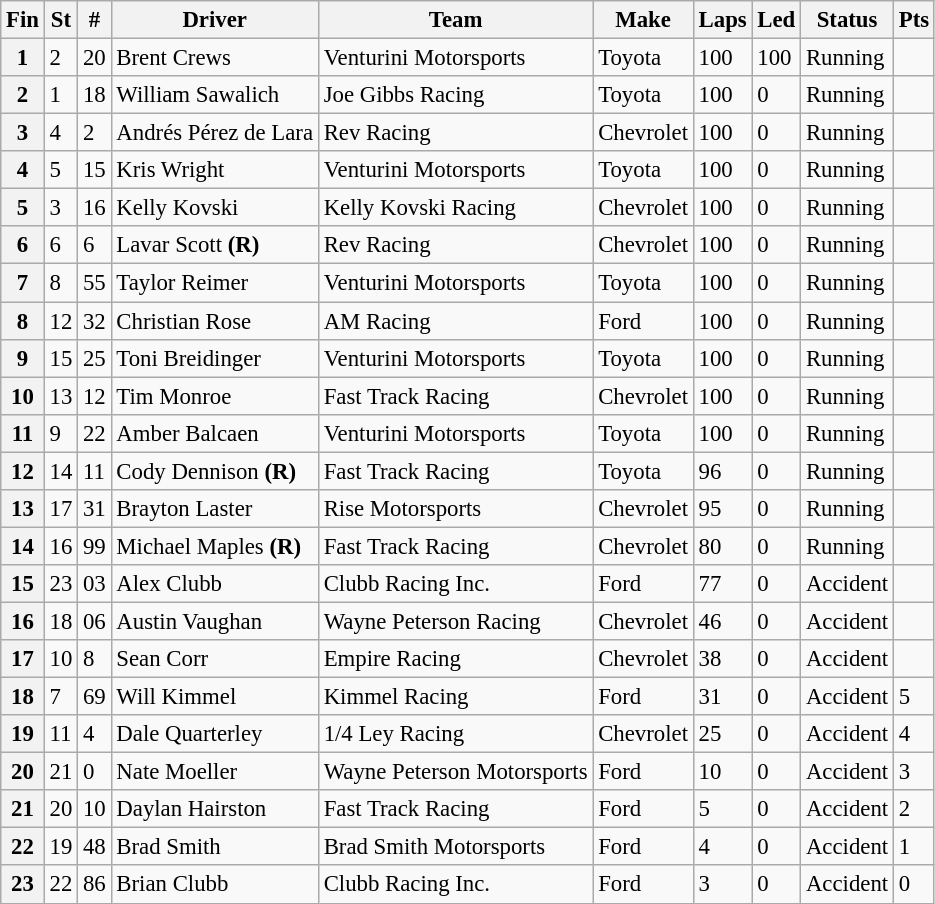<table class="wikitable" style="font-size:95%">
<tr>
<th>Fin</th>
<th>St</th>
<th>#</th>
<th>Driver</th>
<th>Team</th>
<th>Make</th>
<th>Laps</th>
<th>Led</th>
<th>Status</th>
<th>Pts</th>
</tr>
<tr>
<th>1</th>
<td>2</td>
<td>20</td>
<td>Brent Crews</td>
<td>Venturini Motorsports</td>
<td>Toyota</td>
<td>100</td>
<td>100</td>
<td>Running</td>
<td></td>
</tr>
<tr>
<th>2</th>
<td>1</td>
<td>18</td>
<td>William Sawalich</td>
<td>Joe Gibbs Racing</td>
<td>Toyota</td>
<td>100</td>
<td>0</td>
<td>Running</td>
<td></td>
</tr>
<tr>
<th>3</th>
<td>4</td>
<td>2</td>
<td>Andrés Pérez de Lara</td>
<td>Rev Racing</td>
<td>Chevrolet</td>
<td>100</td>
<td>0</td>
<td>Running</td>
<td></td>
</tr>
<tr>
<th>4</th>
<td>5</td>
<td>15</td>
<td>Kris Wright</td>
<td>Venturini Motorsports</td>
<td>Toyota</td>
<td>100</td>
<td>0</td>
<td>Running</td>
<td></td>
</tr>
<tr>
<th>5</th>
<td>3</td>
<td>16</td>
<td>Kelly Kovski</td>
<td>Kelly Kovski Racing</td>
<td>Chevrolet</td>
<td>100</td>
<td>0</td>
<td>Running</td>
<td></td>
</tr>
<tr>
<th>6</th>
<td>6</td>
<td>6</td>
<td>Lavar Scott <strong>(R)</strong></td>
<td>Rev Racing</td>
<td>Chevrolet</td>
<td>100</td>
<td>0</td>
<td>Running</td>
<td></td>
</tr>
<tr>
<th>7</th>
<td>8</td>
<td>55</td>
<td>Taylor Reimer</td>
<td>Venturini Motorsports</td>
<td>Toyota</td>
<td>100</td>
<td>0</td>
<td>Running</td>
<td></td>
</tr>
<tr>
<th>8</th>
<td>12</td>
<td>32</td>
<td>Christian Rose</td>
<td>AM Racing</td>
<td>Ford</td>
<td>100</td>
<td>0</td>
<td>Running</td>
<td></td>
</tr>
<tr>
<th>9</th>
<td>15</td>
<td>25</td>
<td>Toni Breidinger</td>
<td>Venturini Motorsports</td>
<td>Toyota</td>
<td>100</td>
<td>0</td>
<td>Running</td>
<td></td>
</tr>
<tr>
<th>10</th>
<td>13</td>
<td>12</td>
<td>Tim Monroe</td>
<td>Fast Track Racing</td>
<td>Chevrolet</td>
<td>100</td>
<td>0</td>
<td>Running</td>
<td></td>
</tr>
<tr>
<th>11</th>
<td>9</td>
<td>22</td>
<td>Amber Balcaen</td>
<td>Venturini Motorsports</td>
<td>Toyota</td>
<td>100</td>
<td>0</td>
<td>Running</td>
<td></td>
</tr>
<tr>
<th>12</th>
<td>14</td>
<td>11</td>
<td>Cody Dennison <strong>(R)</strong></td>
<td>Fast Track Racing</td>
<td>Toyota</td>
<td>96</td>
<td>0</td>
<td>Running</td>
<td></td>
</tr>
<tr>
<th>13</th>
<td>17</td>
<td>31</td>
<td>Brayton Laster</td>
<td>Rise Motorsports</td>
<td>Chevrolet</td>
<td>95</td>
<td>0</td>
<td>Running</td>
<td></td>
</tr>
<tr>
<th>14</th>
<td>16</td>
<td>99</td>
<td>Michael Maples <strong>(R)</strong></td>
<td>Fast Track Racing</td>
<td>Chevrolet</td>
<td>80</td>
<td>0</td>
<td>Running</td>
<td></td>
</tr>
<tr>
<th>15</th>
<td>23</td>
<td>03</td>
<td>Alex Clubb</td>
<td>Clubb Racing Inc.</td>
<td>Ford</td>
<td>77</td>
<td>0</td>
<td>Accident</td>
<td></td>
</tr>
<tr>
<th>16</th>
<td>18</td>
<td>06</td>
<td>Austin Vaughan</td>
<td>Wayne Peterson Racing</td>
<td>Chevrolet</td>
<td>46</td>
<td>0</td>
<td>Accident</td>
<td></td>
</tr>
<tr>
<th>17</th>
<td>10</td>
<td>8</td>
<td>Sean Corr</td>
<td>Empire Racing</td>
<td>Chevrolet</td>
<td>38</td>
<td>0</td>
<td>Accident</td>
<td></td>
</tr>
<tr>
<th>18</th>
<td>7</td>
<td>69</td>
<td>Will Kimmel</td>
<td>Kimmel Racing</td>
<td>Ford</td>
<td>31</td>
<td>0</td>
<td>Accident</td>
<td>5</td>
</tr>
<tr>
<th>19</th>
<td>11</td>
<td>4</td>
<td>Dale Quarterley</td>
<td>1/4 Ley Racing</td>
<td>Chevrolet</td>
<td>25</td>
<td>0</td>
<td>Accident</td>
<td>4</td>
</tr>
<tr>
<th>20</th>
<td>21</td>
<td>0</td>
<td>Nate Moeller</td>
<td>Wayne Peterson Motorsports</td>
<td>Ford</td>
<td>10</td>
<td>0</td>
<td>Accident</td>
<td>3</td>
</tr>
<tr>
<th>21</th>
<td>20</td>
<td>10</td>
<td>Daylan Hairston</td>
<td>Fast Track Racing</td>
<td>Ford</td>
<td>5</td>
<td>0</td>
<td>Accident</td>
<td>2</td>
</tr>
<tr>
<th>22</th>
<td>19</td>
<td>48</td>
<td>Brad Smith</td>
<td>Brad Smith Motorsports</td>
<td>Ford</td>
<td>4</td>
<td>0</td>
<td>Accident</td>
<td>1</td>
</tr>
<tr>
<th>23</th>
<td>22</td>
<td>86</td>
<td>Brian Clubb</td>
<td>Clubb Racing Inc.</td>
<td>Ford</td>
<td>3</td>
<td>0</td>
<td>Accident</td>
<td>0</td>
</tr>
</table>
